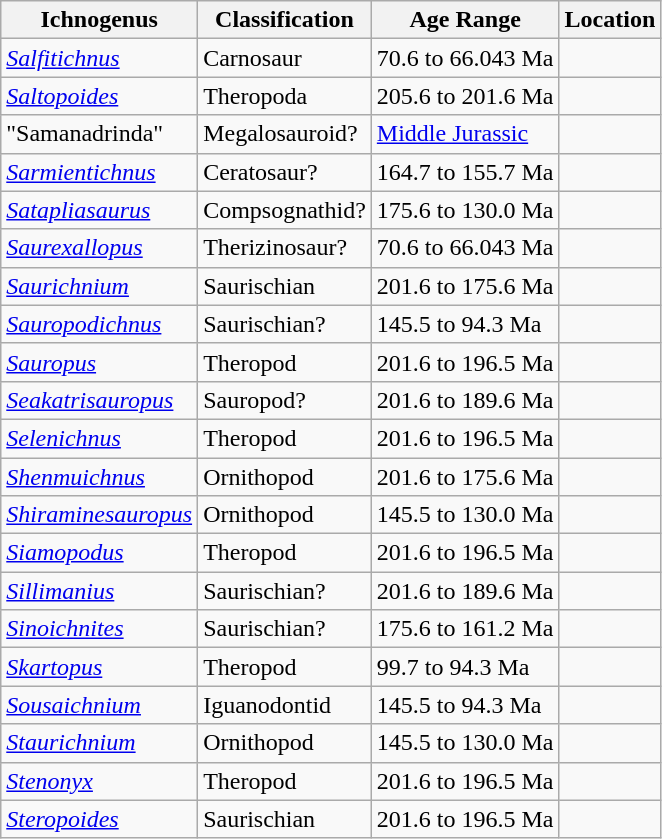<table class="wikitable">
<tr>
<th>Ichnogenus</th>
<th>Classification</th>
<th>Age Range</th>
<th>Location</th>
</tr>
<tr>
<td><em><a href='#'>Salfitichnus</a></em></td>
<td>Carnosaur</td>
<td>70.6 to 66.043 Ma</td>
<td></td>
</tr>
<tr>
<td><em><a href='#'>Saltopoides</a></em></td>
<td>Theropoda</td>
<td>205.6 to 201.6 Ma</td>
<td></td>
</tr>
<tr>
<td>"Samanadrinda"</td>
<td>Megalosauroid?</td>
<td><a href='#'>Middle Jurassic</a></td>
<td></td>
</tr>
<tr>
<td><em><a href='#'>Sarmientichnus</a></em></td>
<td>Ceratosaur?</td>
<td>164.7 to 155.7 Ma</td>
<td></td>
</tr>
<tr>
<td><em><a href='#'>Satapliasaurus</a></em></td>
<td>Compsognathid?</td>
<td>175.6 to 130.0 Ma</td>
<td><br></td>
</tr>
<tr>
<td><em><a href='#'>Saurexallopus</a></em></td>
<td>Therizinosaur?</td>
<td>70.6 to 66.043 Ma</td>
<td><br></td>
</tr>
<tr>
<td><em><a href='#'>Saurichnium</a></em></td>
<td>Saurischian</td>
<td>201.6 to 175.6 Ma</td>
<td></td>
</tr>
<tr>
<td><em><a href='#'>Sauropodichnus</a></em></td>
<td>Saurischian?</td>
<td>145.5 to 94.3 Ma</td>
<td><br></td>
</tr>
<tr>
<td><em><a href='#'>Sauropus</a></em></td>
<td>Theropod</td>
<td>201.6 to 196.5 Ma</td>
<td></td>
</tr>
<tr>
<td><em><a href='#'>Seakatrisauropus</a></em></td>
<td>Sauropod?</td>
<td>201.6 to 189.6 Ma</td>
<td></td>
</tr>
<tr>
<td><em><a href='#'>Selenichnus</a></em></td>
<td>Theropod</td>
<td>201.6 to 196.5 Ma</td>
<td></td>
</tr>
<tr>
<td><em><a href='#'>Shenmuichnus</a></em></td>
<td>Ornithopod</td>
<td>201.6 to 175.6 Ma</td>
<td></td>
</tr>
<tr>
<td><em><a href='#'>Shiraminesauropus</a></em></td>
<td>Ornithopod</td>
<td>145.5 to 130.0 Ma</td>
<td></td>
</tr>
<tr>
<td><em><a href='#'>Siamopodus</a></em></td>
<td>Theropod</td>
<td>201.6 to 196.5 Ma</td>
<td></td>
</tr>
<tr>
<td><em><a href='#'>Sillimanius</a></em></td>
<td>Saurischian?</td>
<td>201.6 to 189.6 Ma</td>
<td></td>
</tr>
<tr>
<td><em><a href='#'>Sinoichnites</a></em></td>
<td>Saurischian?</td>
<td>175.6 to 161.2 Ma</td>
<td></td>
</tr>
<tr>
<td><em><a href='#'>Skartopus</a></em></td>
<td>Theropod</td>
<td>99.7 to 94.3 Ma</td>
<td></td>
</tr>
<tr>
<td><em><a href='#'>Sousaichnium</a></em></td>
<td>Iguanodontid</td>
<td>145.5 to 94.3 Ma</td>
<td><br></td>
</tr>
<tr>
<td><em><a href='#'>Staurichnium</a></em></td>
<td>Ornithopod</td>
<td>145.5 to 130.0 Ma</td>
<td></td>
</tr>
<tr>
<td><em><a href='#'>Stenonyx</a></em></td>
<td>Theropod</td>
<td>201.6 to 196.5 Ma</td>
<td><br></td>
</tr>
<tr>
<td><em><a href='#'>Steropoides</a></em></td>
<td>Saurischian</td>
<td>201.6 to 196.5 Ma</td>
<td></td>
</tr>
</table>
